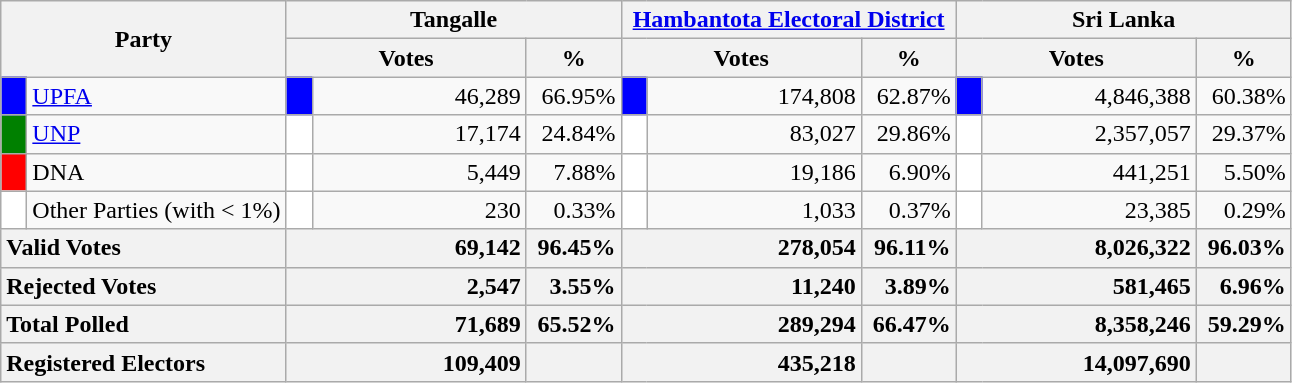<table class="wikitable">
<tr>
<th colspan="2" width="144px"rowspan="2">Party</th>
<th colspan="3" width="216px">Tangalle</th>
<th colspan="3" width="216px"><a href='#'>Hambantota Electoral District</a></th>
<th colspan="3" width="216px">Sri Lanka</th>
</tr>
<tr>
<th colspan="2" width="144px">Votes</th>
<th>%</th>
<th colspan="2" width="144px">Votes</th>
<th>%</th>
<th colspan="2" width="144px">Votes</th>
<th>%</th>
</tr>
<tr>
<td style="background-color:blue;" width="10px"></td>
<td style="text-align:left;"><a href='#'>UPFA</a></td>
<td style="background-color:blue;" width="10px"></td>
<td style="text-align:right;">46,289</td>
<td style="text-align:right;">66.95%</td>
<td style="background-color:blue;" width="10px"></td>
<td style="text-align:right;">174,808</td>
<td style="text-align:right;">62.87%</td>
<td style="background-color:blue;" width="10px"></td>
<td style="text-align:right;">4,846,388</td>
<td style="text-align:right;">60.38%</td>
</tr>
<tr>
<td style="background-color:green;" width="10px"></td>
<td style="text-align:left;"><a href='#'>UNP</a></td>
<td style="background-color:white;" width="10px"></td>
<td style="text-align:right;">17,174</td>
<td style="text-align:right;">24.84%</td>
<td style="background-color:white;" width="10px"></td>
<td style="text-align:right;">83,027</td>
<td style="text-align:right;">29.86%</td>
<td style="background-color:white;" width="10px"></td>
<td style="text-align:right;">2,357,057</td>
<td style="text-align:right;">29.37%</td>
</tr>
<tr>
<td style="background-color:red;" width="10px"></td>
<td style="text-align:left;">DNA</td>
<td style="background-color:white;" width="10px"></td>
<td style="text-align:right;">5,449</td>
<td style="text-align:right;">7.88%</td>
<td style="background-color:white;" width="10px"></td>
<td style="text-align:right;">19,186</td>
<td style="text-align:right;">6.90%</td>
<td style="background-color:white;" width="10px"></td>
<td style="text-align:right;">441,251</td>
<td style="text-align:right;">5.50%</td>
</tr>
<tr>
<td style="background-color:white;" width="10px"></td>
<td style="text-align:left;">Other Parties (with < 1%)</td>
<td style="background-color:white;" width="10px"></td>
<td style="text-align:right;">230</td>
<td style="text-align:right;">0.33%</td>
<td style="background-color:white;" width="10px"></td>
<td style="text-align:right;">1,033</td>
<td style="text-align:right;">0.37%</td>
<td style="background-color:white;" width="10px"></td>
<td style="text-align:right;">23,385</td>
<td style="text-align:right;">0.29%</td>
</tr>
<tr>
<th colspan="2" width="144px"style="text-align:left;">Valid Votes</th>
<th style="text-align:right;"colspan="2" width="144px">69,142</th>
<th style="text-align:right;">96.45%</th>
<th style="text-align:right;"colspan="2" width="144px">278,054</th>
<th style="text-align:right;">96.11%</th>
<th style="text-align:right;"colspan="2" width="144px">8,026,322</th>
<th style="text-align:right;">96.03%</th>
</tr>
<tr>
<th colspan="2" width="144px"style="text-align:left;">Rejected Votes</th>
<th style="text-align:right;"colspan="2" width="144px">2,547</th>
<th style="text-align:right;">3.55%</th>
<th style="text-align:right;"colspan="2" width="144px">11,240</th>
<th style="text-align:right;">3.89%</th>
<th style="text-align:right;"colspan="2" width="144px">581,465</th>
<th style="text-align:right;">6.96%</th>
</tr>
<tr>
<th colspan="2" width="144px"style="text-align:left;">Total Polled</th>
<th style="text-align:right;"colspan="2" width="144px">71,689</th>
<th style="text-align:right;">65.52%</th>
<th style="text-align:right;"colspan="2" width="144px">289,294</th>
<th style="text-align:right;">66.47%</th>
<th style="text-align:right;"colspan="2" width="144px">8,358,246</th>
<th style="text-align:right;">59.29%</th>
</tr>
<tr>
<th colspan="2" width="144px"style="text-align:left;">Registered Electors</th>
<th style="text-align:right;"colspan="2" width="144px">109,409</th>
<th></th>
<th style="text-align:right;"colspan="2" width="144px">435,218</th>
<th></th>
<th style="text-align:right;"colspan="2" width="144px">14,097,690</th>
<th></th>
</tr>
</table>
